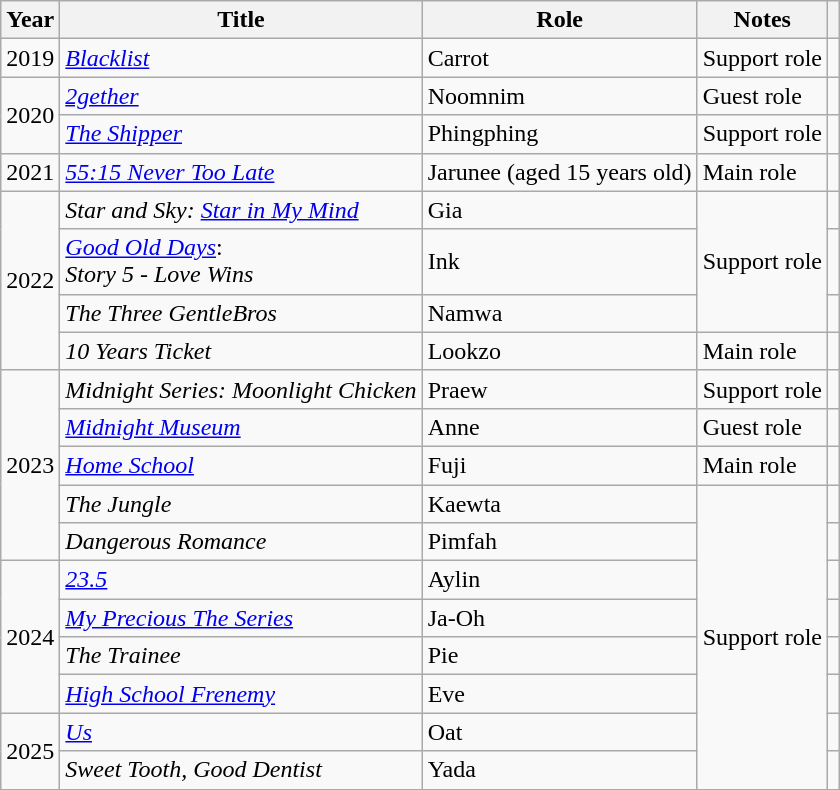<table class="wikitable sortable">
<tr>
<th scope="col">Year</th>
<th scope="col">Title</th>
<th scope="col">Role</th>
<th scope="col" class="unsortable">Notes</th>
<th scope="col" class="unsortable"></th>
</tr>
<tr>
<td>2019</td>
<td><em><a href='#'>	Blacklist</a></em></td>
<td>Carrot</td>
<td>Support role</td>
<td style="text-align: center;"></td>
</tr>
<tr>
<td rowspan="2">2020</td>
<td><em><a href='#'>2gether</a></em></td>
<td>Noomnim</td>
<td>Guest role</td>
<td style="text-align: center;"></td>
</tr>
<tr>
<td><em><a href='#'>The Shipper</a></em></td>
<td>Phingphing</td>
<td>Support role</td>
<td style="text-align: center;"></td>
</tr>
<tr>
<td>2021</td>
<td><em><a href='#'>55:15 Never Too Late</a></em></td>
<td>Jarunee (aged 15 years old)</td>
<td>Main role</td>
<td style="text-align: center;"></td>
</tr>
<tr>
<td rowspan="4">2022</td>
<td><em>Star and Sky: <a href='#'>Star in My Mind</a></em></td>
<td>Gia</td>
<td rowspan="3">Support role</td>
<td style="text-align: center;"></td>
</tr>
<tr>
<td><em><a href='#'>Good Old Days</a></em>:<br><em>Story 5 - Love Wins</em></td>
<td>Ink</td>
<td style="text-align: center;"></td>
</tr>
<tr>
<td><em>The Three GentleBros</em></td>
<td>Namwa</td>
<td style="text-align: center;"></td>
</tr>
<tr>
<td><em>10 Years Ticket</em></td>
<td>Lookzo</td>
<td>Main role</td>
<td style="text-align: center;"></td>
</tr>
<tr>
<td rowspan="5">2023</td>
<td><em>Midnight Series: Moonlight Chicken</em></td>
<td>Praew</td>
<td>Support role</td>
<td></td>
</tr>
<tr>
<td><em><a href='#'>Midnight Museum</a></em></td>
<td>Anne</td>
<td>Guest role</td>
<td style="text-align: center;"></td>
</tr>
<tr>
<td><em><a href='#'>Home School</a></em></td>
<td>Fuji</td>
<td>Main role</td>
<td style="text-align: center;"></td>
</tr>
<tr>
<td><em>The Jungle</em></td>
<td>Kaewta</td>
<td rowspan="8">Support role</td>
<td style="text-align: center;"></td>
</tr>
<tr>
<td><em>Dangerous Romance</em></td>
<td>Pimfah</td>
<td></td>
</tr>
<tr>
<td rowspan="4">2024</td>
<td><em><a href='#'>23.5</a></em></td>
<td>Aylin</td>
<td style="text-align: center;"></td>
</tr>
<tr>
<td><em><a href='#'>My Precious The Series</a></em></td>
<td>Ja-Oh</td>
<td></td>
</tr>
<tr>
<td><em>The Trainee</em></td>
<td>Pie</td>
<td style="text-align: center;"></td>
</tr>
<tr>
<td><em><a href='#'>High School Frenemy</a></em></td>
<td>Eve</td>
<td style="text-align: center;"></td>
</tr>
<tr>
<td rowspan="2">2025</td>
<td><em><a href='#'>Us</a></em></td>
<td>Oat</td>
<td style="text-align: center;"></td>
</tr>
<tr>
<td><em>Sweet Tooth, Good Dentist</em></td>
<td>Yada</td>
<td style="text-align: center;"></td>
</tr>
</table>
